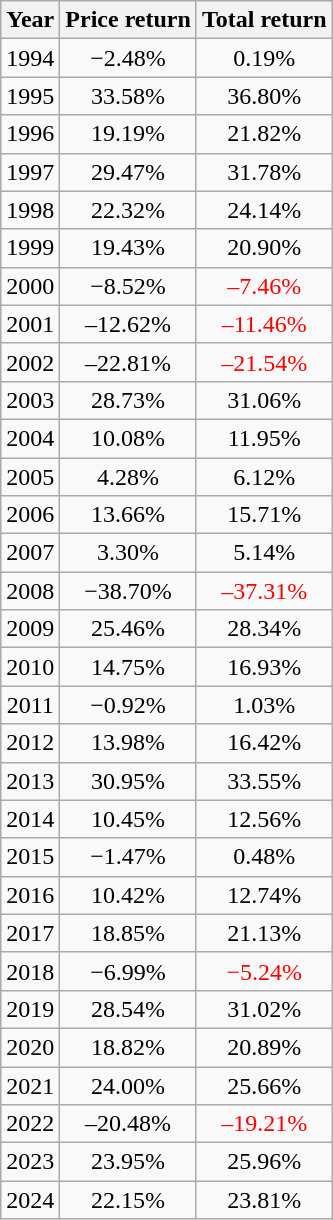<table class="wikitable sortable floatright" style="text-align:center">
<tr>
<th>Year</th>
<th>Price return</th>
<th>Total return</th>
</tr>
<tr>
<td>1994</td>
<td>−2.48%</td>
<td>0.19%</td>
</tr>
<tr>
<td>1995</td>
<td>33.58%</td>
<td>36.80%</td>
</tr>
<tr>
<td>1996</td>
<td>19.19%</td>
<td>21.82%</td>
</tr>
<tr>
<td>1997</td>
<td>29.47%</td>
<td>31.78%</td>
</tr>
<tr>
<td>1998</td>
<td>22.32%</td>
<td>24.14%</td>
</tr>
<tr>
<td>1999</td>
<td>19.43%</td>
<td>20.90%</td>
</tr>
<tr>
<td>2000</td>
<td>−8.52%</td>
<td style="color:red">–7.46%</td>
</tr>
<tr>
<td>2001</td>
<td>–12.62%</td>
<td style="color:red">–11.46%</td>
</tr>
<tr>
<td>2002</td>
<td>–22.81%</td>
<td style="color:red">–21.54%</td>
</tr>
<tr>
<td>2003</td>
<td>28.73%</td>
<td>31.06%</td>
</tr>
<tr>
<td>2004</td>
<td>10.08%</td>
<td>11.95%</td>
</tr>
<tr>
<td>2005</td>
<td>4.28%</td>
<td>6.12%</td>
</tr>
<tr>
<td>2006</td>
<td>13.66%</td>
<td>15.71%</td>
</tr>
<tr>
<td>2007</td>
<td>3.30%</td>
<td>5.14%</td>
</tr>
<tr>
<td>2008</td>
<td>−38.70%</td>
<td style="color:red">–37.31%</td>
</tr>
<tr>
<td>2009</td>
<td>25.46%</td>
<td>28.34%</td>
</tr>
<tr>
<td>2010</td>
<td>14.75%</td>
<td>16.93%</td>
</tr>
<tr>
<td>2011</td>
<td>−0.92%</td>
<td>1.03%</td>
</tr>
<tr>
<td>2012</td>
<td>13.98%</td>
<td>16.42%</td>
</tr>
<tr>
<td>2013</td>
<td>30.95%</td>
<td>33.55%</td>
</tr>
<tr>
<td>2014</td>
<td>10.45%</td>
<td>12.56%</td>
</tr>
<tr>
<td>2015</td>
<td>−1.47%</td>
<td>0.48%</td>
</tr>
<tr>
<td>2016</td>
<td>10.42%</td>
<td>12.74%</td>
</tr>
<tr>
<td>2017</td>
<td>18.85%</td>
<td>21.13%</td>
</tr>
<tr>
<td>2018</td>
<td>−6.99%</td>
<td style="color:red">−5.24%</td>
</tr>
<tr>
<td>2019</td>
<td>28.54%</td>
<td>31.02%</td>
</tr>
<tr>
<td>2020</td>
<td>18.82%</td>
<td>20.89%</td>
</tr>
<tr>
<td>2021</td>
<td>24.00%</td>
<td>25.66%</td>
</tr>
<tr>
<td>2022</td>
<td>–20.48%</td>
<td style="color:red">–19.21%</td>
</tr>
<tr>
<td>2023</td>
<td>23.95%</td>
<td>25.96%</td>
</tr>
<tr>
<td>2024</td>
<td>22.15%</td>
<td>23.81%</td>
</tr>
</table>
